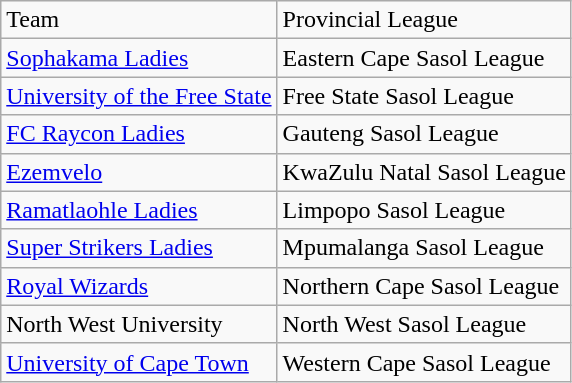<table class= "wikitable sortable" style="text_align: left;">
<tr>
<td>Team</td>
<td>Provincial League</td>
</tr>
<tr>
<td><a href='#'>Sophakama Ladies</a></td>
<td>Eastern Cape Sasol League</td>
</tr>
<tr>
<td><a href='#'>University of the Free State</a></td>
<td>Free State Sasol League</td>
</tr>
<tr>
<td><a href='#'>FC Raycon Ladies</a></td>
<td>Gauteng Sasol League</td>
</tr>
<tr>
<td><a href='#'>Ezemvelo</a></td>
<td>KwaZulu Natal Sasol League</td>
</tr>
<tr>
<td><a href='#'>Ramatlaohle Ladies</a></td>
<td>Limpopo Sasol League</td>
</tr>
<tr>
<td><a href='#'>Super Strikers Ladies</a></td>
<td>Mpumalanga Sasol League</td>
</tr>
<tr>
<td><a href='#'>Royal Wizards</a></td>
<td>Northern Cape Sasol League</td>
</tr>
<tr>
<td>North West University</td>
<td>North West Sasol League</td>
</tr>
<tr>
<td><a href='#'>University of Cape Town</a></td>
<td>Western Cape Sasol League</td>
</tr>
</table>
